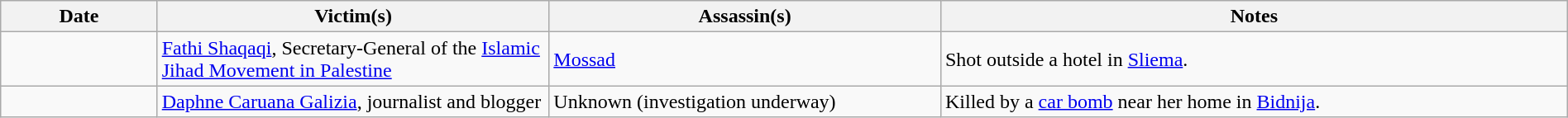<table class="wikitable sortable" style="width:100%">
<tr>
<th style="width:10%">Date</th>
<th style="width:25%">Victim(s)</th>
<th style="width:25%">Assassin(s)</th>
<th style="width:40%">Notes</th>
</tr>
<tr>
<td></td>
<td><a href='#'>Fathi Shaqaqi</a>, Secretary-General of the <a href='#'>Islamic Jihad Movement in Palestine</a></td>
<td><a href='#'>Mossad</a></td>
<td>Shot outside a hotel in <a href='#'>Sliema</a>.</td>
</tr>
<tr>
<td></td>
<td><a href='#'>Daphne Caruana Galizia</a>, journalist and blogger</td>
<td>Unknown (investigation underway)</td>
<td>Killed by a <a href='#'>car bomb</a> near her home in <a href='#'>Bidnija</a>.</td>
</tr>
</table>
